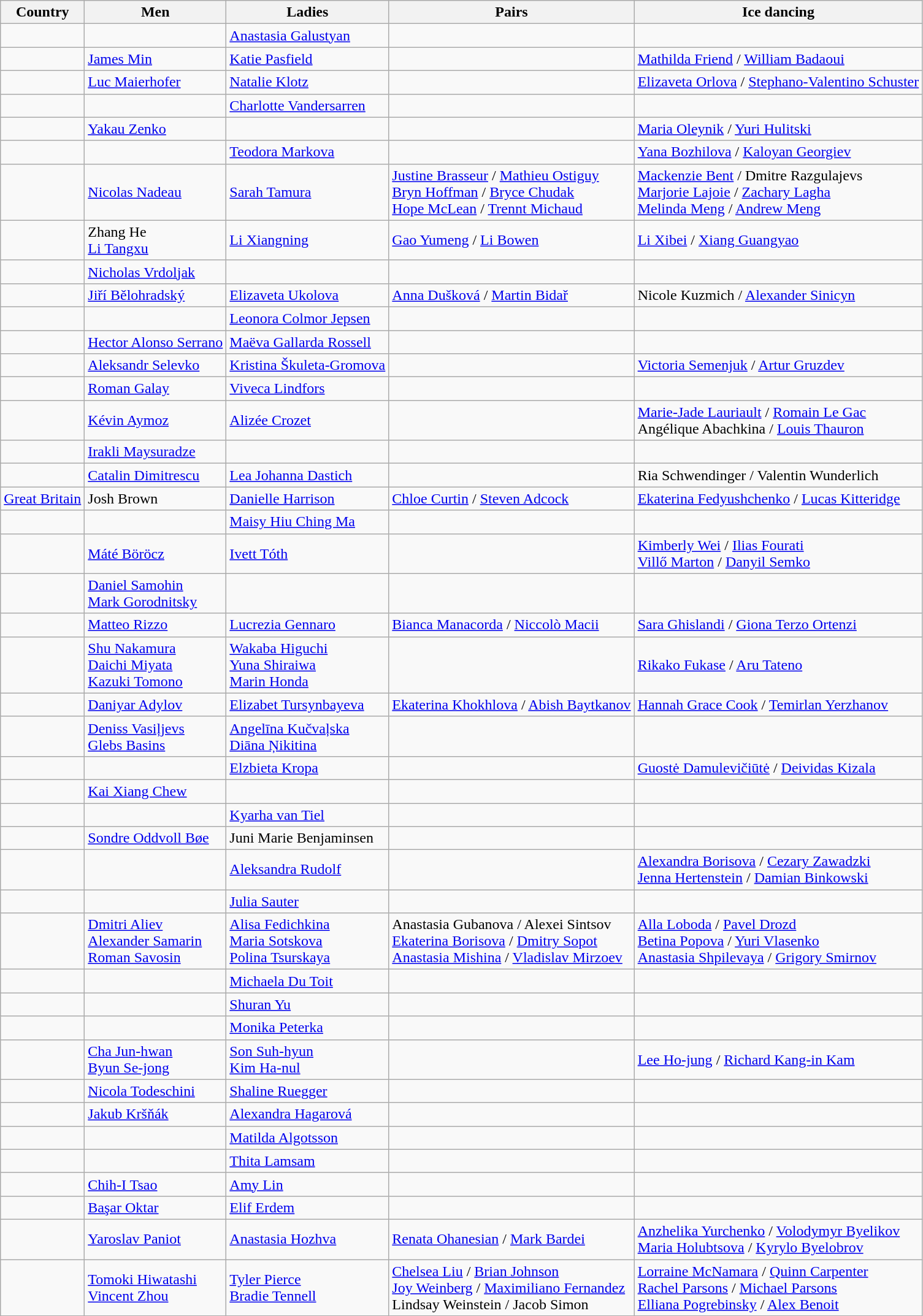<table class="wikitable">
<tr>
<th>Country</th>
<th>Men</th>
<th>Ladies</th>
<th>Pairs</th>
<th>Ice dancing</th>
</tr>
<tr>
<td></td>
<td></td>
<td><a href='#'>Anastasia Galustyan</a></td>
<td></td>
<td></td>
</tr>
<tr>
<td></td>
<td><a href='#'>James Min</a></td>
<td><a href='#'>Katie Pasfield</a></td>
<td></td>
<td><a href='#'>Mathilda Friend</a> / <a href='#'>William Badaoui</a></td>
</tr>
<tr>
<td></td>
<td><a href='#'>Luc Maierhofer</a></td>
<td><a href='#'>Natalie Klotz</a></td>
<td></td>
<td><a href='#'>Elizaveta Orlova</a> / <a href='#'>Stephano-Valentino Schuster</a></td>
</tr>
<tr>
<td></td>
<td></td>
<td><a href='#'>Charlotte Vandersarren</a></td>
<td></td>
<td></td>
</tr>
<tr>
<td></td>
<td><a href='#'>Yakau Zenko</a></td>
<td></td>
<td></td>
<td><a href='#'>Maria Oleynik</a> / <a href='#'>Yuri Hulitski</a></td>
</tr>
<tr>
<td></td>
<td></td>
<td><a href='#'>Teodora Markova</a></td>
<td></td>
<td><a href='#'>Yana Bozhilova</a> / <a href='#'>Kaloyan Georgiev</a></td>
</tr>
<tr>
<td></td>
<td><a href='#'>Nicolas Nadeau</a></td>
<td><a href='#'>Sarah Tamura</a></td>
<td><a href='#'>Justine Brasseur</a> / <a href='#'>Mathieu Ostiguy</a> <br> <a href='#'>Bryn Hoffman</a> / <a href='#'>Bryce Chudak</a> <br> <a href='#'>Hope McLean</a> / <a href='#'>Trennt Michaud</a></td>
<td><a href='#'>Mackenzie Bent</a> / Dmitre Razgulajevs <br> <a href='#'>Marjorie Lajoie</a> / <a href='#'>Zachary Lagha</a> <br> <a href='#'>Melinda Meng</a> / <a href='#'>Andrew Meng</a></td>
</tr>
<tr>
<td></td>
<td>Zhang He <br> <a href='#'>Li Tangxu</a></td>
<td><a href='#'>Li Xiangning</a></td>
<td><a href='#'>Gao Yumeng</a> / <a href='#'>Li Bowen</a></td>
<td><a href='#'>Li Xibei</a> / <a href='#'>Xiang Guangyao</a></td>
</tr>
<tr>
<td></td>
<td><a href='#'>Nicholas Vrdoljak</a></td>
<td></td>
<td></td>
<td></td>
</tr>
<tr>
<td></td>
<td><a href='#'>Jiří Bělohradský</a></td>
<td><a href='#'>Elizaveta Ukolova</a></td>
<td><a href='#'>Anna Dušková</a> / <a href='#'>Martin Bidař</a></td>
<td>Nicole Kuzmich / <a href='#'>Alexander Sinicyn</a></td>
</tr>
<tr>
<td></td>
<td></td>
<td><a href='#'>Leonora Colmor Jepsen</a></td>
<td></td>
<td></td>
</tr>
<tr>
<td></td>
<td><a href='#'>Hector Alonso Serrano</a></td>
<td><a href='#'>Maëva Gallarda Rossell</a></td>
<td></td>
<td></td>
</tr>
<tr>
<td></td>
<td><a href='#'>Aleksandr Selevko</a></td>
<td><a href='#'>Kristina Škuleta-Gromova</a></td>
<td></td>
<td><a href='#'>Victoria Semenjuk</a> / <a href='#'>Artur Gruzdev</a></td>
</tr>
<tr>
<td></td>
<td><a href='#'>Roman Galay</a></td>
<td><a href='#'>Viveca Lindfors</a></td>
<td></td>
<td></td>
</tr>
<tr>
<td></td>
<td><a href='#'>Kévin Aymoz</a></td>
<td><a href='#'>Alizée Crozet</a></td>
<td></td>
<td><a href='#'>Marie-Jade Lauriault</a> / <a href='#'>Romain Le Gac</a> <br> Angélique Abachkina / <a href='#'>Louis Thauron</a></td>
</tr>
<tr>
<td></td>
<td><a href='#'>Irakli Maysuradze</a></td>
<td></td>
<td></td>
<td></td>
</tr>
<tr>
<td></td>
<td><a href='#'>Catalin Dimitrescu</a></td>
<td><a href='#'>Lea Johanna Dastich</a></td>
<td></td>
<td>Ria Schwendinger / Valentin Wunderlich</td>
</tr>
<tr>
<td> <a href='#'>Great Britain</a> <br></td>
<td>Josh Brown</td>
<td><a href='#'>Danielle Harrison</a></td>
<td><a href='#'>Chloe Curtin</a> / <a href='#'>Steven Adcock</a></td>
<td><a href='#'>Ekaterina Fedyushchenko</a> / <a href='#'>Lucas Kitteridge</a></td>
</tr>
<tr>
<td></td>
<td></td>
<td><a href='#'>Maisy Hiu Ching Ma</a></td>
<td></td>
<td></td>
</tr>
<tr>
<td></td>
<td><a href='#'>Máté Böröcz</a></td>
<td><a href='#'>Ivett Tóth</a></td>
<td></td>
<td><a href='#'>Kimberly Wei</a> / <a href='#'>Ilias Fourati</a> <br> <a href='#'>Villő Marton</a> / <a href='#'>Danyil Semko</a></td>
</tr>
<tr>
<td></td>
<td><a href='#'>Daniel Samohin</a>  <br> <a href='#'>Mark Gorodnitsky</a></td>
<td></td>
<td></td>
<td></td>
</tr>
<tr>
<td></td>
<td><a href='#'>Matteo Rizzo</a></td>
<td><a href='#'>Lucrezia Gennaro</a></td>
<td><a href='#'>Bianca Manacorda</a> / <a href='#'>Niccolò Macii</a></td>
<td><a href='#'>Sara Ghislandi</a> / <a href='#'>Giona Terzo Ortenzi</a></td>
</tr>
<tr>
<td></td>
<td><a href='#'>Shu Nakamura</a> <br> <a href='#'>Daichi Miyata</a> <br> <a href='#'>Kazuki Tomono</a></td>
<td><a href='#'>Wakaba Higuchi</a>  <br> <a href='#'>Yuna Shiraiwa</a> <br> <a href='#'>Marin Honda</a></td>
<td></td>
<td><a href='#'>Rikako Fukase</a> / <a href='#'>Aru Tateno</a></td>
</tr>
<tr>
<td></td>
<td><a href='#'>Daniyar Adylov</a></td>
<td><a href='#'>Elizabet Tursynbayeva</a></td>
<td><a href='#'>Ekaterina Khokhlova</a> / <a href='#'>Abish Baytkanov</a></td>
<td><a href='#'>Hannah Grace Cook</a> / <a href='#'>Temirlan Yerzhanov</a></td>
</tr>
<tr>
<td></td>
<td><a href='#'>Deniss Vasiļjevs</a> <br> <a href='#'>Glebs Basins</a></td>
<td><a href='#'>Angelīna Kučvaļska</a> <br> <a href='#'>Diāna Ņikitina</a></td>
<td></td>
<td></td>
</tr>
<tr>
<td></td>
<td></td>
<td><a href='#'>Elzbieta Kropa</a></td>
<td></td>
<td><a href='#'>Guostė Damulevičiūtė</a> / <a href='#'>Deividas Kizala</a></td>
</tr>
<tr>
<td></td>
<td><a href='#'>Kai Xiang Chew</a></td>
<td></td>
<td></td>
<td></td>
</tr>
<tr>
<td></td>
<td></td>
<td><a href='#'>Kyarha van Tiel</a></td>
<td></td>
<td></td>
</tr>
<tr>
<td></td>
<td><a href='#'>Sondre Oddvoll Bøe</a></td>
<td>Juni Marie Benjaminsen</td>
<td></td>
<td></td>
</tr>
<tr>
<td></td>
<td></td>
<td><a href='#'>Aleksandra Rudolf</a></td>
<td></td>
<td><a href='#'>Alexandra Borisova</a> / <a href='#'>Cezary Zawadzki</a> <br> <a href='#'>Jenna Hertenstein</a> / <a href='#'>Damian Binkowski</a></td>
</tr>
<tr>
<td></td>
<td></td>
<td><a href='#'>Julia Sauter</a></td>
<td></td>
<td></td>
</tr>
<tr>
<td></td>
<td><a href='#'>Dmitri Aliev</a> <br> <a href='#'>Alexander Samarin</a> <br> <a href='#'>Roman Savosin</a></td>
<td><a href='#'>Alisa Fedichkina</a> <br> <a href='#'>Maria Sotskova</a> <br> <a href='#'>Polina Tsurskaya</a></td>
<td>Anastasia Gubanova / Alexei Sintsov <br> <a href='#'>Ekaterina Borisova</a> / <a href='#'>Dmitry Sopot</a> <br> <a href='#'>Anastasia Mishina</a> / <a href='#'>Vladislav Mirzoev</a></td>
<td><a href='#'>Alla Loboda</a> / <a href='#'>Pavel Drozd</a> <br> <a href='#'>Betina Popova</a> / <a href='#'>Yuri Vlasenko</a> <br> <a href='#'>Anastasia Shpilevaya</a> / <a href='#'>Grigory Smirnov</a></td>
</tr>
<tr>
<td></td>
<td></td>
<td><a href='#'>Michaela Du Toit</a></td>
<td></td>
<td></td>
</tr>
<tr>
<td></td>
<td></td>
<td><a href='#'>Shuran Yu</a></td>
<td></td>
<td></td>
</tr>
<tr>
<td></td>
<td></td>
<td><a href='#'>Monika Peterka</a></td>
<td></td>
<td></td>
</tr>
<tr>
<td></td>
<td><a href='#'>Cha Jun-hwan</a> <br> <a href='#'>Byun Se-jong</a></td>
<td><a href='#'>Son Suh-hyun</a> <br> <a href='#'>Kim Ha-nul</a></td>
<td></td>
<td><a href='#'>Lee Ho-jung</a> / <a href='#'>Richard Kang-in Kam</a></td>
</tr>
<tr>
<td></td>
<td><a href='#'>Nicola Todeschini</a></td>
<td><a href='#'>Shaline Ruegger</a></td>
<td></td>
<td></td>
</tr>
<tr>
<td></td>
<td><a href='#'>Jakub Kršňák</a></td>
<td><a href='#'>Alexandra Hagarová</a></td>
<td></td>
<td></td>
</tr>
<tr>
<td></td>
<td></td>
<td><a href='#'>Matilda Algotsson</a></td>
<td></td>
<td></td>
</tr>
<tr>
<td></td>
<td></td>
<td><a href='#'>Thita Lamsam</a></td>
<td></td>
<td></td>
</tr>
<tr>
<td></td>
<td><a href='#'>Chih-I Tsao</a></td>
<td><a href='#'>Amy Lin</a></td>
<td></td>
<td></td>
</tr>
<tr>
<td></td>
<td><a href='#'>Başar Oktar</a></td>
<td><a href='#'>Elif Erdem</a></td>
<td></td>
<td></td>
</tr>
<tr>
<td></td>
<td><a href='#'>Yaroslav Paniot</a></td>
<td><a href='#'>Anastasia Hozhva</a></td>
<td><a href='#'>Renata Ohanesian</a> / <a href='#'>Mark Bardei</a></td>
<td><a href='#'>Anzhelika Yurchenko</a> / <a href='#'>Volodymyr Byelikov</a> <br> <a href='#'>Maria Holubtsova</a> / <a href='#'>Kyrylo Byelobrov</a></td>
</tr>
<tr>
<td> <br></td>
<td><a href='#'>Tomoki Hiwatashi</a> <br> <a href='#'>Vincent Zhou</a></td>
<td><a href='#'>Tyler Pierce</a> <br> <a href='#'>Bradie Tennell</a></td>
<td><a href='#'>Chelsea Liu</a> / <a href='#'>Brian Johnson</a> <br> <a href='#'>Joy Weinberg</a> / <a href='#'>Maximiliano Fernandez</a> <br> Lindsay Weinstein / Jacob Simon</td>
<td><a href='#'>Lorraine McNamara</a> / <a href='#'>Quinn Carpenter</a> <br> <a href='#'>Rachel Parsons</a> / <a href='#'>Michael Parsons</a> <br> <a href='#'>Elliana Pogrebinsky</a> / <a href='#'>Alex Benoit</a></td>
</tr>
</table>
